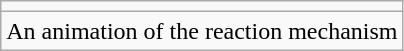<table class="wikitable">
<tr>
<td></td>
</tr>
<tr>
<td>An animation of the reaction mechanism</td>
</tr>
</table>
